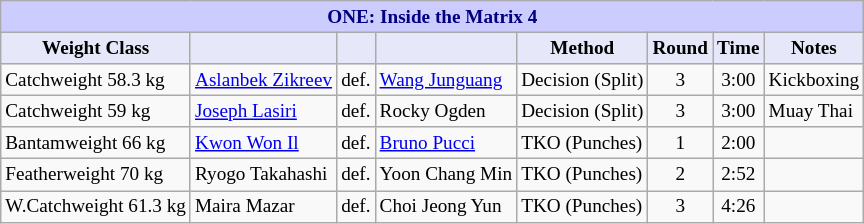<table class="wikitable" style="font-size: 80%;">
<tr>
<th colspan="8" style="background-color: #ccf; color: #000080; text-align: center;"><strong>ONE: Inside the Matrix 4</strong></th>
</tr>
<tr>
<th colspan="1" style="background-color: #E6E8FA; color: #000000; text-align: center;">Weight Class</th>
<th colspan="1" style="background-color: #E6E8FA; color: #000000; text-align: center;"></th>
<th colspan="1" style="background-color: #E6E8FA; color: #000000; text-align: center;"></th>
<th colspan="1" style="background-color: #E6E8FA; color: #000000; text-align: center;"></th>
<th colspan="1" style="background-color: #E6E8FA; color: #000000; text-align: center;">Method</th>
<th colspan="1" style="background-color: #E6E8FA; color: #000000; text-align: center;">Round</th>
<th colspan="1" style="background-color: #E6E8FA; color: #000000; text-align: center;">Time</th>
<th colspan="1" style="background-color: #E6E8FA; color: #000000; text-align: center;">Notes</th>
</tr>
<tr>
<td>Catchweight 58.3 kg</td>
<td> <a href='#'>Aslanbek Zikreev</a></td>
<td>def.</td>
<td> <a href='#'>Wang Junguang</a></td>
<td>Decision (Split)</td>
<td align=center>3</td>
<td align=center>3:00</td>
<td>Kickboxing</td>
</tr>
<tr>
<td>Catchweight 59 kg</td>
<td> <a href='#'>Joseph Lasiri</a></td>
<td>def.</td>
<td> Rocky Ogden</td>
<td>Decision (Split)</td>
<td align=center>3</td>
<td align=center>3:00</td>
<td>Muay Thai</td>
</tr>
<tr>
<td>Bantamweight 66 kg</td>
<td> <a href='#'>Kwon Won Il</a></td>
<td>def.</td>
<td> <a href='#'>Bruno Pucci</a></td>
<td>TKO (Punches)</td>
<td align=center>1</td>
<td align=center>2:00</td>
<td></td>
</tr>
<tr>
<td>Featherweight 70 kg</td>
<td> Ryogo Takahashi</td>
<td>def.</td>
<td> Yoon Chang Min</td>
<td>TKO (Punches)</td>
<td align=center>2</td>
<td align=center>2:52</td>
<td></td>
</tr>
<tr>
<td>W.Catchweight 61.3 kg</td>
<td> Maira Mazar</td>
<td>def.</td>
<td> Choi Jeong Yun</td>
<td>TKO (Punches)</td>
<td align=center>3</td>
<td align=center>4:26</td>
<td></td>
</tr>
</table>
